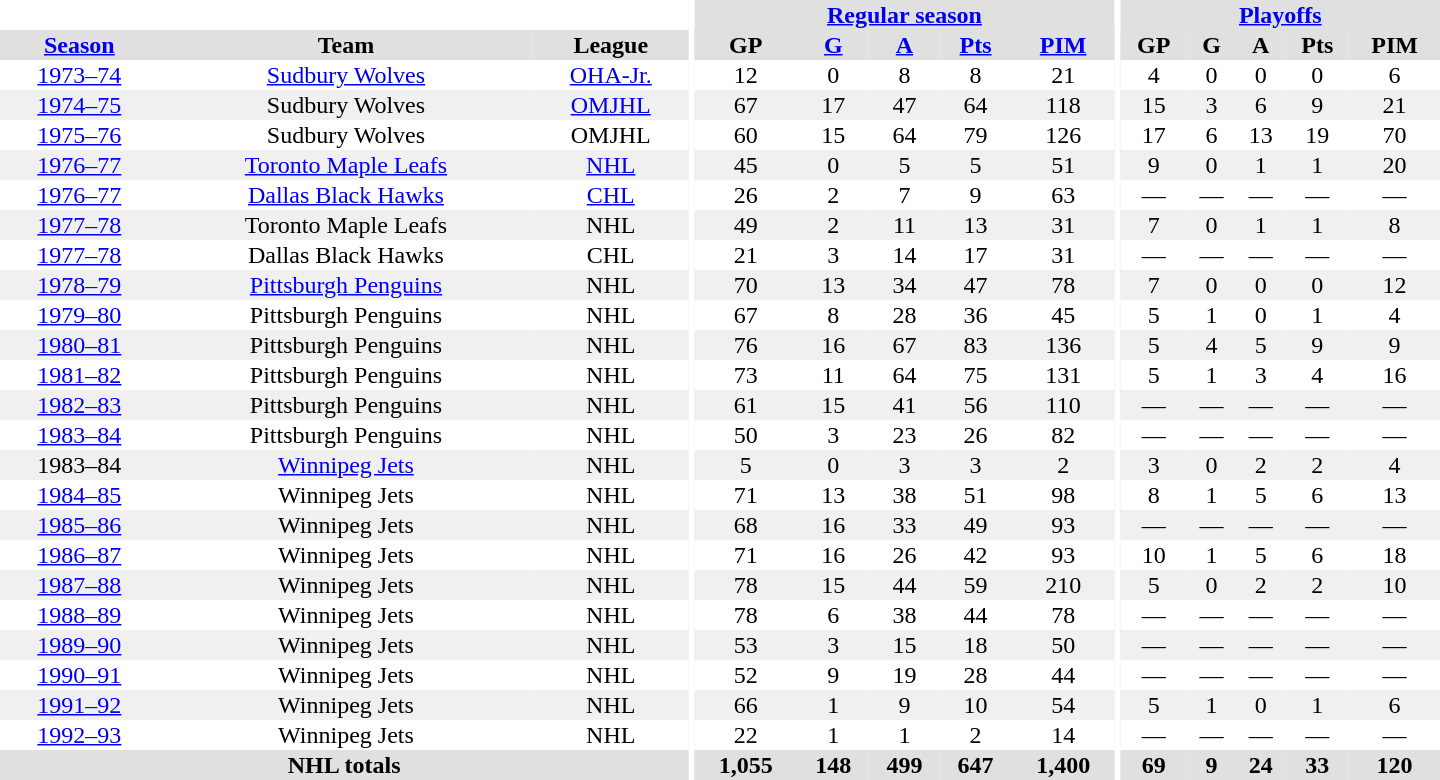<table border="0" cellpadding="1" cellspacing="0" style="text-align:center; width:60em">
<tr bgcolor="#e0e0e0">
<th colspan="3" bgcolor="#ffffff"></th>
<th rowspan="100" bgcolor="#ffffff"></th>
<th colspan="5"><a href='#'>Regular season</a></th>
<th rowspan="100" bgcolor="#ffffff"></th>
<th colspan="5"><a href='#'>Playoffs</a></th>
</tr>
<tr bgcolor="#e0e0e0">
<th><a href='#'>Season</a></th>
<th>Team</th>
<th>League</th>
<th>GP</th>
<th><a href='#'>G</a></th>
<th><a href='#'>A</a></th>
<th><a href='#'>Pts</a></th>
<th><a href='#'>PIM</a></th>
<th>GP</th>
<th>G</th>
<th>A</th>
<th>Pts</th>
<th>PIM</th>
</tr>
<tr>
<td><a href='#'>1973–74</a></td>
<td><a href='#'>Sudbury Wolves</a></td>
<td><a href='#'>OHA-Jr.</a></td>
<td>12</td>
<td>0</td>
<td>8</td>
<td>8</td>
<td>21</td>
<td>4</td>
<td>0</td>
<td>0</td>
<td>0</td>
<td>6</td>
</tr>
<tr bgcolor="#f0f0f0">
<td><a href='#'>1974–75</a></td>
<td>Sudbury Wolves</td>
<td><a href='#'>OMJHL</a></td>
<td>67</td>
<td>17</td>
<td>47</td>
<td>64</td>
<td>118</td>
<td>15</td>
<td>3</td>
<td>6</td>
<td>9</td>
<td>21</td>
</tr>
<tr>
<td><a href='#'>1975–76</a></td>
<td>Sudbury Wolves</td>
<td>OMJHL</td>
<td>60</td>
<td>15</td>
<td>64</td>
<td>79</td>
<td>126</td>
<td>17</td>
<td>6</td>
<td>13</td>
<td>19</td>
<td>70</td>
</tr>
<tr bgcolor="#f0f0f0">
<td><a href='#'>1976–77</a></td>
<td><a href='#'>Toronto Maple Leafs</a></td>
<td><a href='#'>NHL</a></td>
<td>45</td>
<td>0</td>
<td>5</td>
<td>5</td>
<td>51</td>
<td>9</td>
<td>0</td>
<td>1</td>
<td>1</td>
<td>20</td>
</tr>
<tr>
<td><a href='#'>1976–77</a></td>
<td><a href='#'>Dallas Black Hawks</a></td>
<td><a href='#'>CHL</a></td>
<td>26</td>
<td>2</td>
<td>7</td>
<td>9</td>
<td>63</td>
<td>—</td>
<td>—</td>
<td>—</td>
<td>—</td>
<td>—</td>
</tr>
<tr bgcolor="#f0f0f0">
<td><a href='#'>1977–78</a></td>
<td>Toronto Maple Leafs</td>
<td>NHL</td>
<td>49</td>
<td>2</td>
<td>11</td>
<td>13</td>
<td>31</td>
<td>7</td>
<td>0</td>
<td>1</td>
<td>1</td>
<td>8</td>
</tr>
<tr>
<td><a href='#'>1977–78</a></td>
<td>Dallas Black Hawks</td>
<td>CHL</td>
<td>21</td>
<td>3</td>
<td>14</td>
<td>17</td>
<td>31</td>
<td>—</td>
<td>—</td>
<td>—</td>
<td>—</td>
<td>—</td>
</tr>
<tr bgcolor="#f0f0f0">
<td><a href='#'>1978–79</a></td>
<td><a href='#'>Pittsburgh Penguins</a></td>
<td>NHL</td>
<td>70</td>
<td>13</td>
<td>34</td>
<td>47</td>
<td>78</td>
<td>7</td>
<td>0</td>
<td>0</td>
<td>0</td>
<td>12</td>
</tr>
<tr>
<td><a href='#'>1979–80</a></td>
<td>Pittsburgh Penguins</td>
<td>NHL</td>
<td>67</td>
<td>8</td>
<td>28</td>
<td>36</td>
<td>45</td>
<td>5</td>
<td>1</td>
<td>0</td>
<td>1</td>
<td>4</td>
</tr>
<tr bgcolor="#f0f0f0">
<td><a href='#'>1980–81</a></td>
<td>Pittsburgh Penguins</td>
<td>NHL</td>
<td>76</td>
<td>16</td>
<td>67</td>
<td>83</td>
<td>136</td>
<td>5</td>
<td>4</td>
<td>5</td>
<td>9</td>
<td>9</td>
</tr>
<tr>
<td><a href='#'>1981–82</a></td>
<td>Pittsburgh Penguins</td>
<td>NHL</td>
<td>73</td>
<td>11</td>
<td>64</td>
<td>75</td>
<td>131</td>
<td>5</td>
<td>1</td>
<td>3</td>
<td>4</td>
<td>16</td>
</tr>
<tr bgcolor="#f0f0f0">
<td><a href='#'>1982–83</a></td>
<td>Pittsburgh Penguins</td>
<td>NHL</td>
<td>61</td>
<td>15</td>
<td>41</td>
<td>56</td>
<td>110</td>
<td>—</td>
<td>—</td>
<td>—</td>
<td>—</td>
<td>—</td>
</tr>
<tr>
<td><a href='#'>1983–84</a></td>
<td>Pittsburgh Penguins</td>
<td>NHL</td>
<td>50</td>
<td>3</td>
<td>23</td>
<td>26</td>
<td>82</td>
<td>—</td>
<td>—</td>
<td>—</td>
<td>—</td>
<td>—</td>
</tr>
<tr bgcolor="#f0f0f0">
<td>1983–84</td>
<td><a href='#'>Winnipeg Jets</a></td>
<td>NHL</td>
<td>5</td>
<td>0</td>
<td>3</td>
<td>3</td>
<td>2</td>
<td>3</td>
<td>0</td>
<td>2</td>
<td>2</td>
<td>4</td>
</tr>
<tr>
<td><a href='#'>1984–85</a></td>
<td>Winnipeg Jets</td>
<td>NHL</td>
<td>71</td>
<td>13</td>
<td>38</td>
<td>51</td>
<td>98</td>
<td>8</td>
<td>1</td>
<td>5</td>
<td>6</td>
<td>13</td>
</tr>
<tr bgcolor="#f0f0f0">
<td><a href='#'>1985–86</a></td>
<td>Winnipeg Jets</td>
<td>NHL</td>
<td>68</td>
<td>16</td>
<td>33</td>
<td>49</td>
<td>93</td>
<td>—</td>
<td>—</td>
<td>—</td>
<td>—</td>
<td>—</td>
</tr>
<tr>
<td><a href='#'>1986–87</a></td>
<td>Winnipeg Jets</td>
<td>NHL</td>
<td>71</td>
<td>16</td>
<td>26</td>
<td>42</td>
<td>93</td>
<td>10</td>
<td>1</td>
<td>5</td>
<td>6</td>
<td>18</td>
</tr>
<tr bgcolor="#f0f0f0">
<td><a href='#'>1987–88</a></td>
<td>Winnipeg Jets</td>
<td>NHL</td>
<td>78</td>
<td>15</td>
<td>44</td>
<td>59</td>
<td>210</td>
<td>5</td>
<td>0</td>
<td>2</td>
<td>2</td>
<td>10</td>
</tr>
<tr>
<td><a href='#'>1988–89</a></td>
<td>Winnipeg Jets</td>
<td>NHL</td>
<td>78</td>
<td>6</td>
<td>38</td>
<td>44</td>
<td>78</td>
<td>—</td>
<td>—</td>
<td>—</td>
<td>—</td>
<td>—</td>
</tr>
<tr bgcolor="#f0f0f0">
<td><a href='#'>1989–90</a></td>
<td>Winnipeg Jets</td>
<td>NHL</td>
<td>53</td>
<td>3</td>
<td>15</td>
<td>18</td>
<td>50</td>
<td>—</td>
<td>—</td>
<td>—</td>
<td>—</td>
<td>—</td>
</tr>
<tr>
<td><a href='#'>1990–91</a></td>
<td>Winnipeg Jets</td>
<td>NHL</td>
<td>52</td>
<td>9</td>
<td>19</td>
<td>28</td>
<td>44</td>
<td>—</td>
<td>—</td>
<td>—</td>
<td>—</td>
<td>—</td>
</tr>
<tr bgcolor="#f0f0f0">
<td><a href='#'>1991–92</a></td>
<td>Winnipeg Jets</td>
<td>NHL</td>
<td>66</td>
<td>1</td>
<td>9</td>
<td>10</td>
<td>54</td>
<td>5</td>
<td>1</td>
<td>0</td>
<td>1</td>
<td>6</td>
</tr>
<tr>
<td><a href='#'>1992–93</a></td>
<td>Winnipeg Jets</td>
<td>NHL</td>
<td>22</td>
<td>1</td>
<td>1</td>
<td>2</td>
<td>14</td>
<td>—</td>
<td>—</td>
<td>—</td>
<td>—</td>
<td>—</td>
</tr>
<tr bgcolor="#e0e0e0">
<th colspan="3">NHL totals</th>
<th>1,055</th>
<th>148</th>
<th>499</th>
<th>647</th>
<th>1,400</th>
<th>69</th>
<th>9</th>
<th>24</th>
<th>33</th>
<th>120</th>
</tr>
</table>
